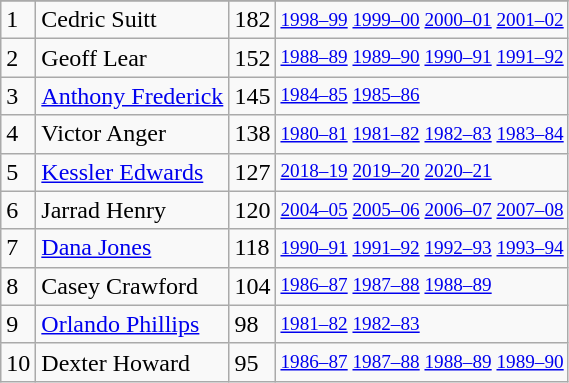<table class="wikitable">
<tr>
</tr>
<tr>
<td>1</td>
<td>Cedric Suitt</td>
<td>182</td>
<td style="font-size:80%;"><a href='#'>1998–99</a> <a href='#'>1999–00</a> <a href='#'>2000–01</a> <a href='#'>2001–02</a></td>
</tr>
<tr>
<td>2</td>
<td>Geoff Lear</td>
<td>152</td>
<td style="font-size:80%;"><a href='#'>1988–89</a> <a href='#'>1989–90</a> <a href='#'>1990–91</a> <a href='#'>1991–92</a></td>
</tr>
<tr>
<td>3</td>
<td><a href='#'>Anthony Frederick</a></td>
<td>145</td>
<td style="font-size:80%;"><a href='#'>1984–85</a> <a href='#'>1985–86</a></td>
</tr>
<tr>
<td>4</td>
<td>Victor Anger</td>
<td>138</td>
<td style="font-size:80%;"><a href='#'>1980–81</a> <a href='#'>1981–82</a> <a href='#'>1982–83</a> <a href='#'>1983–84</a></td>
</tr>
<tr>
<td>5</td>
<td><a href='#'>Kessler Edwards</a></td>
<td>127</td>
<td style="font-size:80%;"><a href='#'>2018–19</a> <a href='#'>2019–20</a> <a href='#'>2020–21</a></td>
</tr>
<tr>
<td>6</td>
<td>Jarrad Henry</td>
<td>120</td>
<td style="font-size:80%;"><a href='#'>2004–05</a> <a href='#'>2005–06</a> <a href='#'>2006–07</a> <a href='#'>2007–08</a></td>
</tr>
<tr>
<td>7</td>
<td><a href='#'>Dana Jones</a></td>
<td>118</td>
<td style="font-size:80%;"><a href='#'>1990–91</a> <a href='#'>1991–92</a> <a href='#'>1992–93</a> <a href='#'>1993–94</a></td>
</tr>
<tr>
<td>8</td>
<td>Casey Crawford</td>
<td>104</td>
<td style="font-size:80%;"><a href='#'>1986–87</a> <a href='#'>1987–88</a> <a href='#'>1988–89</a></td>
</tr>
<tr>
<td>9</td>
<td><a href='#'>Orlando Phillips</a></td>
<td>98</td>
<td style="font-size:80%;"><a href='#'>1981–82</a> <a href='#'>1982–83</a></td>
</tr>
<tr>
<td>10</td>
<td>Dexter Howard</td>
<td>95</td>
<td style="font-size:80%;"><a href='#'>1986–87</a> <a href='#'>1987–88</a> <a href='#'>1988–89</a> <a href='#'>1989–90</a></td>
</tr>
</table>
